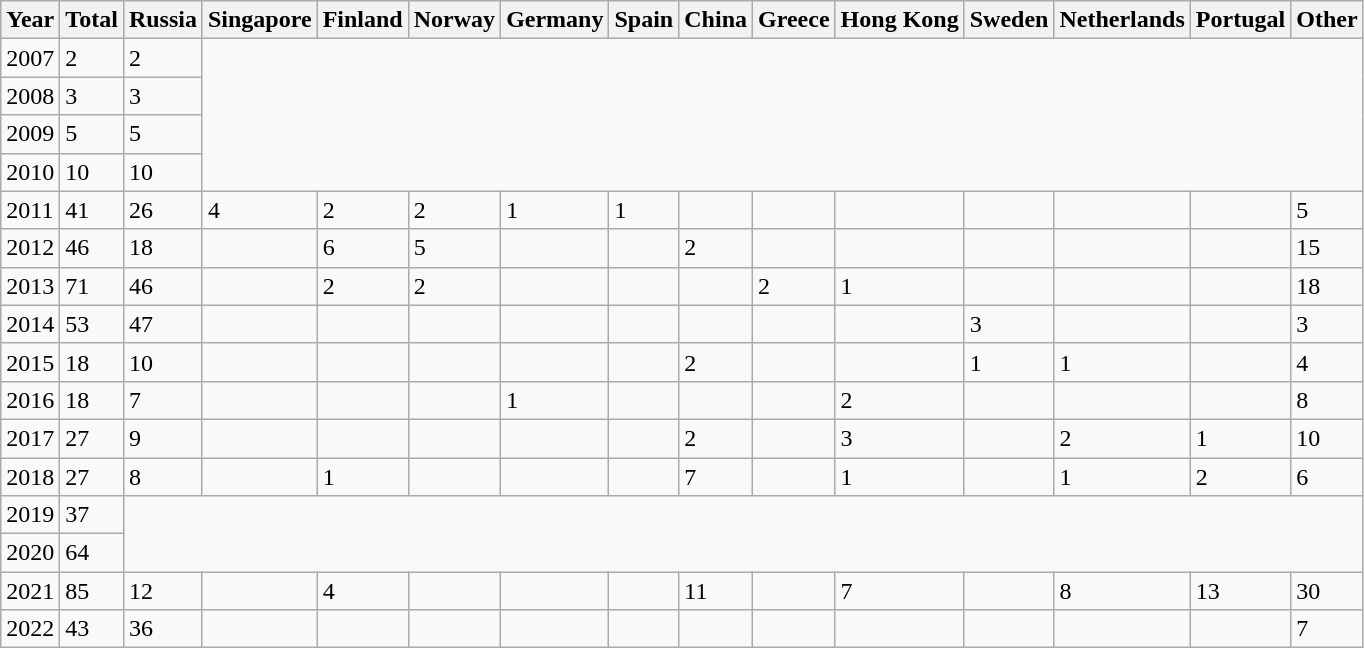<table class="wikitable sortable">
<tr>
<th>Year</th>
<th>Total</th>
<th>Russia</th>
<th>Singapore</th>
<th>Finland</th>
<th>Norway</th>
<th>Germany</th>
<th>Spain</th>
<th>China</th>
<th>Greece</th>
<th>Hong Kong</th>
<th>Sweden</th>
<th>Netherlands</th>
<th>Portugal</th>
<th>Other</th>
</tr>
<tr>
<td>2007</td>
<td>2</td>
<td>2</td>
</tr>
<tr>
<td>2008</td>
<td>3</td>
<td>3</td>
</tr>
<tr>
<td>2009</td>
<td>5</td>
<td>5</td>
</tr>
<tr>
<td>2010</td>
<td>10</td>
<td>10</td>
</tr>
<tr>
<td>2011</td>
<td>41</td>
<td>26</td>
<td>4</td>
<td>2</td>
<td>2</td>
<td>1</td>
<td>1</td>
<td></td>
<td></td>
<td></td>
<td></td>
<td></td>
<td></td>
<td>5</td>
</tr>
<tr>
<td>2012</td>
<td>46</td>
<td>18</td>
<td></td>
<td>6</td>
<td>5</td>
<td></td>
<td></td>
<td>2</td>
<td></td>
<td></td>
<td></td>
<td></td>
<td></td>
<td>15</td>
</tr>
<tr>
<td>2013</td>
<td>71</td>
<td>46</td>
<td></td>
<td>2</td>
<td>2</td>
<td></td>
<td></td>
<td></td>
<td>2</td>
<td>1</td>
<td></td>
<td></td>
<td></td>
<td>18</td>
</tr>
<tr>
<td>2014</td>
<td>53</td>
<td>47</td>
<td></td>
<td></td>
<td></td>
<td></td>
<td></td>
<td></td>
<td></td>
<td></td>
<td>3</td>
<td></td>
<td></td>
<td>3</td>
</tr>
<tr>
<td>2015</td>
<td>18</td>
<td>10</td>
<td></td>
<td></td>
<td></td>
<td></td>
<td></td>
<td>2</td>
<td></td>
<td></td>
<td>1</td>
<td>1</td>
<td></td>
<td>4</td>
</tr>
<tr>
<td>2016</td>
<td>18</td>
<td>7</td>
<td></td>
<td></td>
<td></td>
<td>1</td>
<td></td>
<td></td>
<td></td>
<td>2</td>
<td></td>
<td></td>
<td></td>
<td>8</td>
</tr>
<tr>
<td>2017</td>
<td>27</td>
<td>9</td>
<td></td>
<td></td>
<td></td>
<td></td>
<td></td>
<td>2</td>
<td></td>
<td>3</td>
<td></td>
<td>2</td>
<td>1</td>
<td>10</td>
</tr>
<tr>
<td>2018</td>
<td>27</td>
<td>8</td>
<td></td>
<td>1</td>
<td></td>
<td></td>
<td></td>
<td>7</td>
<td></td>
<td>1</td>
<td></td>
<td>1</td>
<td>2</td>
<td>6</td>
</tr>
<tr>
<td>2019</td>
<td>37</td>
</tr>
<tr>
<td>2020</td>
<td>64</td>
</tr>
<tr>
<td>2021</td>
<td>85</td>
<td>12</td>
<td></td>
<td>4</td>
<td></td>
<td></td>
<td></td>
<td>11</td>
<td></td>
<td>7</td>
<td></td>
<td>8</td>
<td>13</td>
<td>30</td>
</tr>
<tr>
<td>2022</td>
<td>43</td>
<td>36</td>
<td></td>
<td></td>
<td></td>
<td></td>
<td></td>
<td></td>
<td></td>
<td></td>
<td></td>
<td></td>
<td></td>
<td>7</td>
</tr>
</table>
